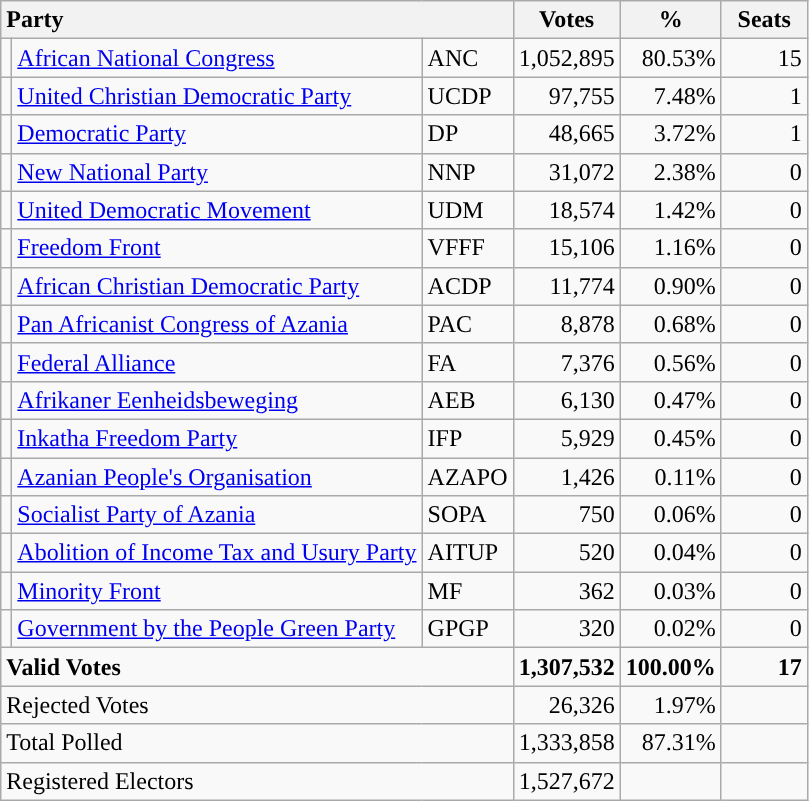<table class="wikitable" border="1" style="text-align:right;">
<tr>
<th style="text-align:left;" colspan=3>Party</th>
<th align=center width="50">Votes</th>
<th align=center width="50">%</th>
<th align=center width="50">Seats</th>
</tr>
<tr>
<td style="background:"></td>
<td align=left><a href='#'>African National Congress</a></td>
<td align=left>ANC</td>
<td>1,052,895</td>
<td>80.53%</td>
<td>15</td>
</tr>
<tr>
<td style="background:"></td>
<td align=left><a href='#'>United Christian Democratic Party</a></td>
<td align=left>UCDP</td>
<td>97,755</td>
<td>7.48%</td>
<td>1</td>
</tr>
<tr>
<td style="background:"></td>
<td align=left><a href='#'>Democratic Party</a></td>
<td align=left>DP</td>
<td>48,665</td>
<td>3.72%</td>
<td>1</td>
</tr>
<tr>
<td style="background:"></td>
<td align=left><a href='#'>New National Party</a></td>
<td align=left>NNP</td>
<td>31,072</td>
<td>2.38%</td>
<td>0</td>
</tr>
<tr>
<td style="background:"></td>
<td align=left><a href='#'>United Democratic Movement</a></td>
<td align=left>UDM</td>
<td>18,574</td>
<td>1.42%</td>
<td>0</td>
</tr>
<tr>
<td style="background:"></td>
<td align=left><a href='#'>Freedom Front</a></td>
<td align=left>VFFF</td>
<td>15,106</td>
<td>1.16%</td>
<td>0</td>
</tr>
<tr>
<td style="background:"></td>
<td align=left><a href='#'>African Christian Democratic Party</a></td>
<td align=left>ACDP</td>
<td>11,774</td>
<td>0.90%</td>
<td>0</td>
</tr>
<tr>
<td style="background:"></td>
<td align=left><a href='#'>Pan Africanist Congress of Azania</a></td>
<td align=left>PAC</td>
<td>8,878</td>
<td>0.68%</td>
<td>0</td>
</tr>
<tr>
<td></td>
<td align=left><a href='#'>Federal Alliance</a></td>
<td align=left>FA</td>
<td>7,376</td>
<td>0.56%</td>
<td>0</td>
</tr>
<tr>
<td></td>
<td align=left><a href='#'>Afrikaner Eenheidsbeweging</a></td>
<td align=left>AEB</td>
<td>6,130</td>
<td>0.47%</td>
<td>0</td>
</tr>
<tr>
<td style="background:"></td>
<td align=left><a href='#'>Inkatha Freedom Party</a></td>
<td align=left>IFP</td>
<td>5,929</td>
<td>0.45%</td>
<td>0</td>
</tr>
<tr>
<td style="background:"></td>
<td align=left><a href='#'>Azanian People's Organisation</a></td>
<td align=left>AZAPO</td>
<td>1,426</td>
<td>0.11%</td>
<td>0</td>
</tr>
<tr>
<td style="background:"></td>
<td align=left><a href='#'>Socialist Party of Azania</a></td>
<td align=left>SOPA</td>
<td>750</td>
<td>0.06%</td>
<td>0</td>
</tr>
<tr>
<td style="background:"></td>
<td align=left><a href='#'>Abolition of Income Tax and Usury Party</a></td>
<td align=left>AITUP</td>
<td>520</td>
<td>0.04%</td>
<td>0</td>
</tr>
<tr>
<td style="background:"></td>
<td align=left><a href='#'>Minority Front</a></td>
<td align=left>MF</td>
<td>362</td>
<td>0.03%</td>
<td>0</td>
</tr>
<tr>
<td style="background:"></td>
<td align=left><a href='#'>Government by the People Green Party</a></td>
<td align=left>GPGP</td>
<td>320</td>
<td>0.02%</td>
<td>0</td>
</tr>
<tr style="font-weight:bold">
<td align=left colspan=3>Valid Votes</td>
<td>1,307,532</td>
<td>100.00%</td>
<td>17</td>
</tr>
<tr>
<td align=left colspan=3>Rejected Votes</td>
<td>26,326</td>
<td>1.97%</td>
<td></td>
</tr>
<tr>
<td align=left colspan=3>Total Polled</td>
<td>1,333,858</td>
<td>87.31%</td>
<td></td>
</tr>
<tr>
<td align=left colspan=3>Registered Electors</td>
<td>1,527,672</td>
<td></td>
<td></td>
</tr>
</table>
